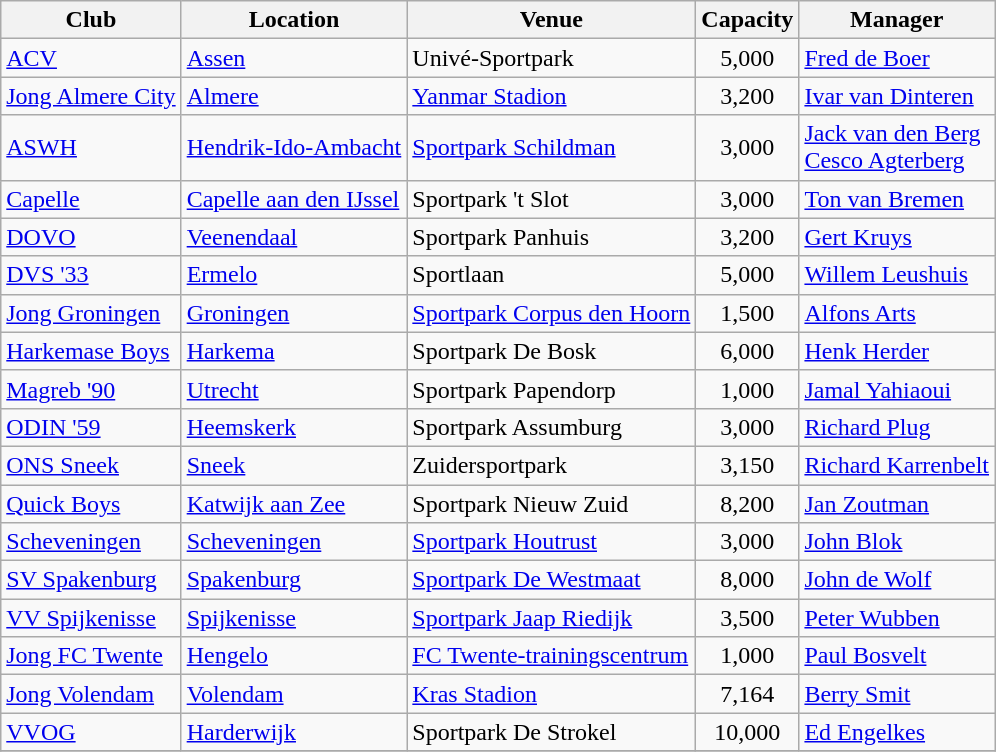<table class="wikitable sortable">
<tr>
<th>Club</th>
<th>Location</th>
<th>Venue</th>
<th>Capacity</th>
<th>Manager</th>
</tr>
<tr>
<td><a href='#'>ACV</a></td>
<td><a href='#'>Assen</a></td>
<td>Univé-Sportpark</td>
<td align="center">5,000</td>
<td><a href='#'>Fred de Boer</a></td>
</tr>
<tr>
<td><a href='#'>Jong Almere City</a></td>
<td><a href='#'>Almere</a></td>
<td><a href='#'>Yanmar Stadion</a></td>
<td align="center">3,200</td>
<td><a href='#'>Ivar van Dinteren</a></td>
</tr>
<tr>
<td><a href='#'>ASWH</a></td>
<td><a href='#'>Hendrik-Ido-Ambacht</a></td>
<td><a href='#'>Sportpark Schildman</a></td>
<td align="center">3,000</td>
<td><a href='#'>Jack van den Berg</a><br><a href='#'>Cesco Agterberg</a></td>
</tr>
<tr>
<td><a href='#'>Capelle</a></td>
<td><a href='#'>Capelle aan den IJssel</a></td>
<td>Sportpark 't Slot</td>
<td align="center">3,000</td>
<td><a href='#'>Ton van Bremen</a></td>
</tr>
<tr>
<td><a href='#'>DOVO</a></td>
<td><a href='#'>Veenendaal</a></td>
<td>Sportpark Panhuis</td>
<td align="center">3,200</td>
<td><a href='#'>Gert Kruys</a></td>
</tr>
<tr>
<td><a href='#'>DVS '33</a></td>
<td><a href='#'>Ermelo</a></td>
<td>Sportlaan</td>
<td align="center">5,000</td>
<td><a href='#'>Willem Leushuis</a></td>
</tr>
<tr>
<td><a href='#'>Jong Groningen</a></td>
<td><a href='#'>Groningen</a></td>
<td><a href='#'>Sportpark Corpus den Hoorn</a></td>
<td align="center">1,500</td>
<td><a href='#'>Alfons Arts</a></td>
</tr>
<tr>
<td><a href='#'>Harkemase Boys</a></td>
<td><a href='#'>Harkema</a></td>
<td>Sportpark De Bosk</td>
<td align="center">6,000</td>
<td><a href='#'>Henk Herder</a></td>
</tr>
<tr>
<td><a href='#'>Magreb '90</a></td>
<td><a href='#'>Utrecht</a></td>
<td>Sportpark Papendorp</td>
<td align="center">1,000</td>
<td><a href='#'>Jamal Yahiaoui</a></td>
</tr>
<tr>
<td><a href='#'>ODIN '59</a></td>
<td><a href='#'>Heemskerk</a></td>
<td>Sportpark Assumburg</td>
<td align="center">3,000</td>
<td><a href='#'>Richard Plug</a></td>
</tr>
<tr>
<td><a href='#'>ONS Sneek</a></td>
<td><a href='#'>Sneek</a></td>
<td>Zuidersportpark</td>
<td align="center">3,150</td>
<td><a href='#'>Richard Karrenbelt</a></td>
</tr>
<tr>
<td><a href='#'>Quick Boys</a></td>
<td><a href='#'>Katwijk aan Zee</a></td>
<td>Sportpark Nieuw Zuid</td>
<td align="center">8,200</td>
<td><a href='#'>Jan Zoutman</a></td>
</tr>
<tr>
<td><a href='#'>Scheveningen</a></td>
<td><a href='#'>Scheveningen</a></td>
<td><a href='#'>Sportpark Houtrust</a></td>
<td align="center">3,000</td>
<td><a href='#'>John Blok</a></td>
</tr>
<tr>
<td><a href='#'>SV Spakenburg</a></td>
<td><a href='#'>Spakenburg</a></td>
<td><a href='#'>Sportpark De Westmaat</a></td>
<td align="center">8,000</td>
<td><a href='#'>John de Wolf</a></td>
</tr>
<tr>
<td><a href='#'>VV Spijkenisse</a></td>
<td><a href='#'>Spijkenisse</a></td>
<td><a href='#'>Sportpark Jaap Riedijk</a></td>
<td align="center">3,500</td>
<td><a href='#'>Peter Wubben</a></td>
</tr>
<tr>
<td><a href='#'>Jong FC Twente</a></td>
<td><a href='#'>Hengelo</a></td>
<td><a href='#'>FC Twente-trainingscentrum</a></td>
<td align="center">1,000</td>
<td><a href='#'>Paul Bosvelt</a></td>
</tr>
<tr>
<td><a href='#'>Jong Volendam</a></td>
<td><a href='#'>Volendam</a></td>
<td><a href='#'>Kras Stadion</a></td>
<td align="center">7,164</td>
<td><a href='#'>Berry Smit</a></td>
</tr>
<tr>
<td><a href='#'>VVOG</a></td>
<td><a href='#'>Harderwijk</a></td>
<td>Sportpark De Strokel</td>
<td align="center">10,000</td>
<td><a href='#'>Ed Engelkes</a></td>
</tr>
<tr>
</tr>
</table>
